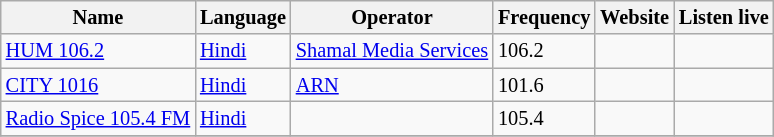<table class="wikitable" style="font-size:85%;">
<tr>
<th>Name</th>
<th>Language</th>
<th>Operator</th>
<th>Frequency</th>
<th>Website</th>
<th>Listen live</th>
</tr>
<tr>
<td><a href='#'>HUM 106.2</a></td>
<td><a href='#'>Hindi</a></td>
<td><a href='#'>Shamal Media Services</a></td>
<td>106.2</td>
<td></td>
<td></td>
</tr>
<tr>
<td><a href='#'>CITY 1016</a></td>
<td><a href='#'>Hindi</a></td>
<td><a href='#'>ARN</a></td>
<td>101.6</td>
<td></td>
<td></td>
</tr>
<tr>
<td><a href='#'>Radio Spice 105.4 FM</a></td>
<td><a href='#'>Hindi</a></td>
<td></td>
<td>105.4</td>
<td></td>
<td></td>
</tr>
<tr>
</tr>
</table>
